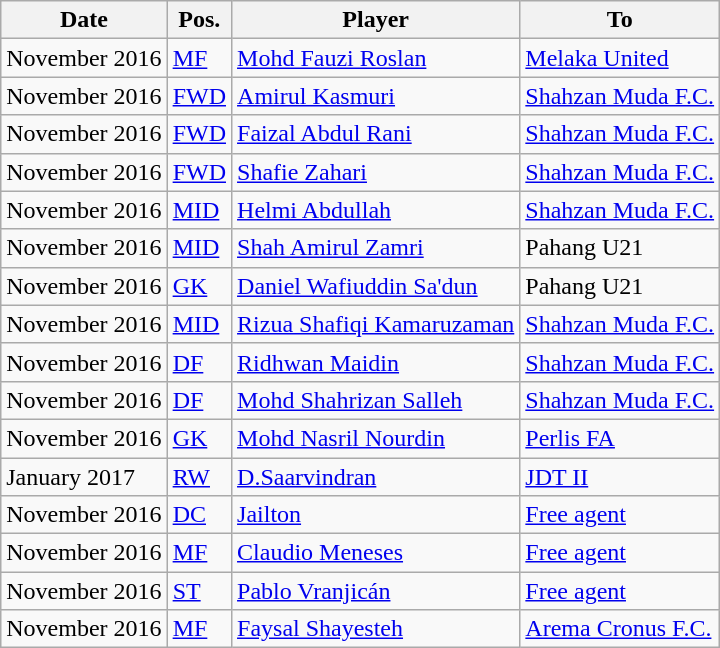<table class="wikitable sortable">
<tr>
<th>Date</th>
<th>Pos.</th>
<th>Player</th>
<th>To</th>
</tr>
<tr>
<td>November 2016</td>
<td><a href='#'>MF</a></td>
<td> <a href='#'>Mohd Fauzi Roslan</a></td>
<td> <a href='#'>Melaka United</a></td>
</tr>
<tr>
<td>November 2016</td>
<td><a href='#'>FWD</a></td>
<td> <a href='#'>Amirul Kasmuri</a></td>
<td> <a href='#'>Shahzan Muda F.C.</a></td>
</tr>
<tr>
<td>November 2016</td>
<td><a href='#'>FWD</a></td>
<td> <a href='#'>Faizal Abdul Rani</a></td>
<td> <a href='#'>Shahzan Muda F.C.</a></td>
</tr>
<tr>
<td>November 2016</td>
<td><a href='#'>FWD</a></td>
<td> <a href='#'>Shafie Zahari</a></td>
<td> <a href='#'>Shahzan Muda F.C.</a></td>
</tr>
<tr>
<td>November 2016</td>
<td><a href='#'>MID</a></td>
<td> <a href='#'>Helmi Abdullah</a></td>
<td> <a href='#'>Shahzan Muda F.C.</a></td>
</tr>
<tr>
<td>November 2016</td>
<td><a href='#'>MID</a></td>
<td> <a href='#'>Shah Amirul Zamri</a></td>
<td> Pahang U21</td>
</tr>
<tr>
<td>November 2016</td>
<td><a href='#'>GK</a></td>
<td> <a href='#'>Daniel Wafiuddin Sa'dun</a></td>
<td> Pahang U21</td>
</tr>
<tr>
<td>November 2016</td>
<td><a href='#'>MID</a></td>
<td> <a href='#'>Rizua Shafiqi Kamaruzaman</a></td>
<td> <a href='#'>Shahzan Muda F.C.</a></td>
</tr>
<tr>
<td>November 2016</td>
<td><a href='#'>DF</a></td>
<td> <a href='#'>Ridhwan Maidin</a></td>
<td> <a href='#'>Shahzan Muda F.C.</a></td>
</tr>
<tr>
<td>November 2016</td>
<td><a href='#'>DF</a></td>
<td> <a href='#'>Mohd Shahrizan Salleh</a></td>
<td> <a href='#'>Shahzan Muda F.C.</a></td>
</tr>
<tr>
<td>November 2016</td>
<td><a href='#'>GK</a></td>
<td> <a href='#'>Mohd Nasril Nourdin</a></td>
<td> <a href='#'>Perlis FA</a></td>
</tr>
<tr>
<td>January 2017</td>
<td><a href='#'>RW</a></td>
<td> <a href='#'>D.Saarvindran</a></td>
<td> <a href='#'>JDT II</a></td>
</tr>
<tr>
<td>November 2016</td>
<td><a href='#'>DC</a></td>
<td> <a href='#'>Jailton</a></td>
<td><a href='#'>Free agent</a></td>
</tr>
<tr>
<td>November 2016</td>
<td><a href='#'>MF</a></td>
<td> <a href='#'>Claudio Meneses</a></td>
<td><a href='#'>Free agent</a></td>
</tr>
<tr>
<td>November 2016</td>
<td><a href='#'>ST</a></td>
<td> <a href='#'>Pablo Vranjicán</a></td>
<td><a href='#'>Free agent</a></td>
</tr>
<tr>
<td>November 2016</td>
<td><a href='#'>MF</a></td>
<td> <a href='#'>Faysal Shayesteh</a></td>
<td> <a href='#'>Arema Cronus F.C.</a></td>
</tr>
</table>
